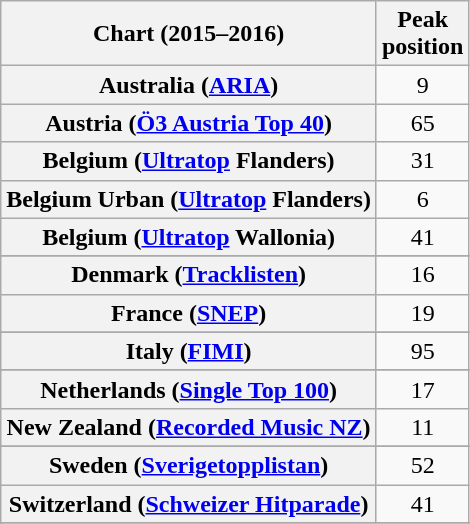<table class="wikitable sortable plainrowheaders" style="text-align:center">
<tr>
<th>Chart (2015–2016)</th>
<th>Peak<br>position</th>
</tr>
<tr>
<th scope="row">Australia (<a href='#'>ARIA</a>)</th>
<td>9</td>
</tr>
<tr>
<th scope="row">Austria (<a href='#'>Ö3 Austria Top 40</a>)</th>
<td>65</td>
</tr>
<tr>
<th scope="row">Belgium (<a href='#'>Ultratop</a> Flanders)</th>
<td>31</td>
</tr>
<tr>
<th scope="row">Belgium Urban (<a href='#'>Ultratop</a> Flanders)</th>
<td>6</td>
</tr>
<tr>
<th scope="row">Belgium (<a href='#'>Ultratop</a> Wallonia)</th>
<td>41</td>
</tr>
<tr>
</tr>
<tr>
</tr>
<tr>
</tr>
<tr>
<th scope="row">Denmark (<a href='#'>Tracklisten</a>)</th>
<td>16</td>
</tr>
<tr>
<th scope="row">France (<a href='#'>SNEP</a>)</th>
<td>19</td>
</tr>
<tr>
</tr>
<tr>
</tr>
<tr>
<th scope="row">Italy (<a href='#'>FIMI</a>)</th>
<td>95</td>
</tr>
<tr>
</tr>
<tr>
<th scope="row">Netherlands (<a href='#'>Single Top 100</a>)</th>
<td>17</td>
</tr>
<tr>
<th scope="row">New Zealand (<a href='#'>Recorded Music NZ</a>)</th>
<td>11</td>
</tr>
<tr>
</tr>
<tr>
</tr>
<tr>
</tr>
<tr>
</tr>
<tr>
<th scope="row">Sweden (<a href='#'>Sverigetopplistan</a>)</th>
<td>52</td>
</tr>
<tr>
<th scope="row">Switzerland (<a href='#'>Schweizer Hitparade</a>)</th>
<td>41</td>
</tr>
<tr>
</tr>
<tr>
</tr>
<tr>
</tr>
<tr>
</tr>
<tr>
</tr>
<tr>
</tr>
<tr>
</tr>
<tr>
</tr>
</table>
